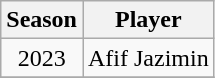<table class="wikitable">
<tr>
<th>Season</th>
<th>Player</th>
</tr>
<tr>
<td rowspan="1" style="text-align:center;">2023</td>
<td> Afif Jazimin</td>
</tr>
<tr>
</tr>
</table>
